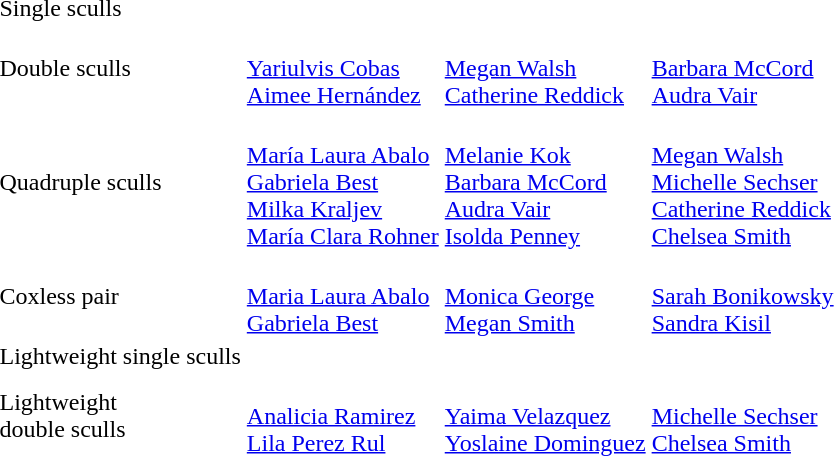<table>
<tr>
<td>Single sculls <br></td>
<td></td>
<td></td>
<td></td>
</tr>
<tr>
<td>Double sculls <br></td>
<td><br><a href='#'>Yariulvis Cobas</a><br> <a href='#'>Aimee Hernández</a></td>
<td><br><a href='#'>Megan Walsh</a><br> <a href='#'>Catherine Reddick</a></td>
<td> <br><a href='#'>Barbara McCord</a><br> <a href='#'>Audra Vair</a></td>
</tr>
<tr>
<td>Quadruple sculls <br></td>
<td><br><a href='#'>María Laura Abalo</a><br> <a href='#'>Gabriela Best</a><br> <a href='#'>Milka Kraljev</a><br> <a href='#'>María Clara Rohner</a></td>
<td><br><a href='#'>Melanie Kok</a><br> <a href='#'>Barbara McCord</a><br> <a href='#'>Audra Vair</a><br> <a href='#'>Isolda Penney</a></td>
<td> <br><a href='#'>Megan Walsh</a><br> <a href='#'>Michelle Sechser</a><br> <a href='#'>Catherine Reddick</a><br> <a href='#'>Chelsea Smith</a></td>
</tr>
<tr>
<td>Coxless pair <br></td>
<td><br><a href='#'>Maria Laura Abalo</a><br><a href='#'>Gabriela Best</a></td>
<td><br><a href='#'>Monica George</a><br><a href='#'>Megan Smith</a></td>
<td> <br><a href='#'>Sarah Bonikowsky</a><br><a href='#'>Sandra Kisil</a></td>
</tr>
<tr>
<td>Lightweight single sculls  <br></td>
<td></td>
<td></td>
<td></td>
</tr>
<tr>
<td>Lightweight<br>double sculls <br></td>
<td><br><a href='#'>Analicia Ramirez</a><br> <a href='#'>Lila Perez Rul</a></td>
<td><br><a href='#'>Yaima Velazquez</a><br> <a href='#'>Yoslaine Dominguez</a></td>
<td> <br><a href='#'>Michelle Sechser</a><br> <a href='#'>Chelsea Smith</a></td>
</tr>
</table>
